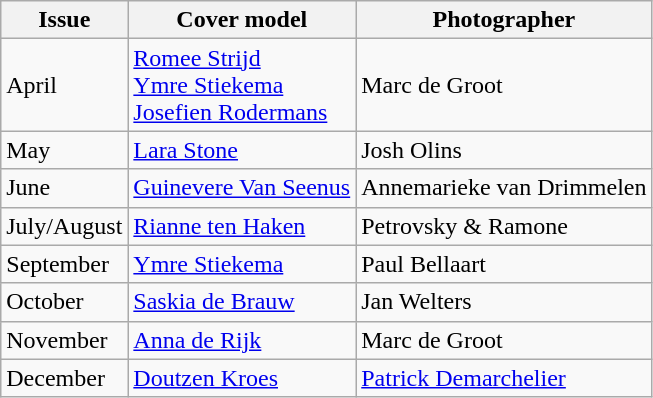<table class="sortable wikitable">
<tr>
<th>Issue</th>
<th>Cover model</th>
<th>Photographer</th>
</tr>
<tr>
<td>April</td>
<td><a href='#'>Romee Strijd</a><br><a href='#'>Ymre Stiekema</a><br><a href='#'>Josefien Rodermans</a></td>
<td>Marc de Groot</td>
</tr>
<tr>
<td>May</td>
<td><a href='#'>Lara Stone</a></td>
<td>Josh Olins</td>
</tr>
<tr>
<td>June</td>
<td><a href='#'>Guinevere Van Seenus</a></td>
<td>Annemarieke van Drimmelen</td>
</tr>
<tr>
<td>July/August</td>
<td><a href='#'>Rianne ten Haken</a></td>
<td>Petrovsky & Ramone</td>
</tr>
<tr>
<td>September</td>
<td><a href='#'>Ymre Stiekema</a></td>
<td>Paul Bellaart</td>
</tr>
<tr>
<td>October</td>
<td><a href='#'>Saskia de Brauw</a></td>
<td>Jan Welters</td>
</tr>
<tr>
<td>November</td>
<td><a href='#'>Anna de Rijk</a></td>
<td>Marc de Groot</td>
</tr>
<tr>
<td>December</td>
<td><a href='#'>Doutzen Kroes</a></td>
<td><a href='#'>Patrick Demarchelier</a></td>
</tr>
</table>
